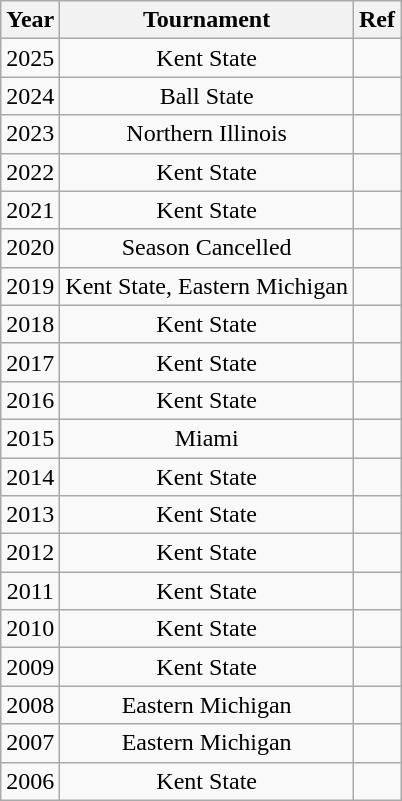<table class="wikitable" style="text-align:center" cellpadding=2 cellspacing=2>
<tr>
<th>Year</th>
<th>Tournament</th>
<th>Ref</th>
</tr>
<tr>
<td>2025</td>
<td>Kent State</td>
<td></td>
</tr>
<tr>
<td>2024</td>
<td>Ball State</td>
<td></td>
</tr>
<tr>
<td>2023</td>
<td>Northern Illinois</td>
<td></td>
</tr>
<tr>
<td>2022</td>
<td>Kent State</td>
<td></td>
</tr>
<tr>
<td>2021</td>
<td>Kent State</td>
<td></td>
</tr>
<tr>
<td>2020</td>
<td>Season Cancelled</td>
<td></td>
</tr>
<tr>
<td>2019</td>
<td>Kent State, Eastern Michigan</td>
<td></td>
</tr>
<tr>
<td>2018</td>
<td>Kent State</td>
<td></td>
</tr>
<tr>
<td>2017</td>
<td>Kent State</td>
<td></td>
</tr>
<tr>
<td>2016</td>
<td>Kent State</td>
<td></td>
</tr>
<tr>
<td>2015</td>
<td>Miami</td>
<td></td>
</tr>
<tr>
<td>2014</td>
<td>Kent State</td>
<td></td>
</tr>
<tr>
<td>2013</td>
<td>Kent State</td>
<td></td>
</tr>
<tr>
<td>2012</td>
<td>Kent State</td>
<td></td>
</tr>
<tr>
<td>2011</td>
<td>Kent State</td>
<td></td>
</tr>
<tr>
<td>2010</td>
<td>Kent State</td>
<td></td>
</tr>
<tr>
<td>2009</td>
<td>Kent State</td>
<td></td>
</tr>
<tr>
<td>2008</td>
<td>Eastern Michigan</td>
<td></td>
</tr>
<tr>
<td>2007</td>
<td>Eastern Michigan</td>
<td></td>
</tr>
<tr>
<td>2006</td>
<td>Kent State</td>
<td></td>
</tr>
</table>
